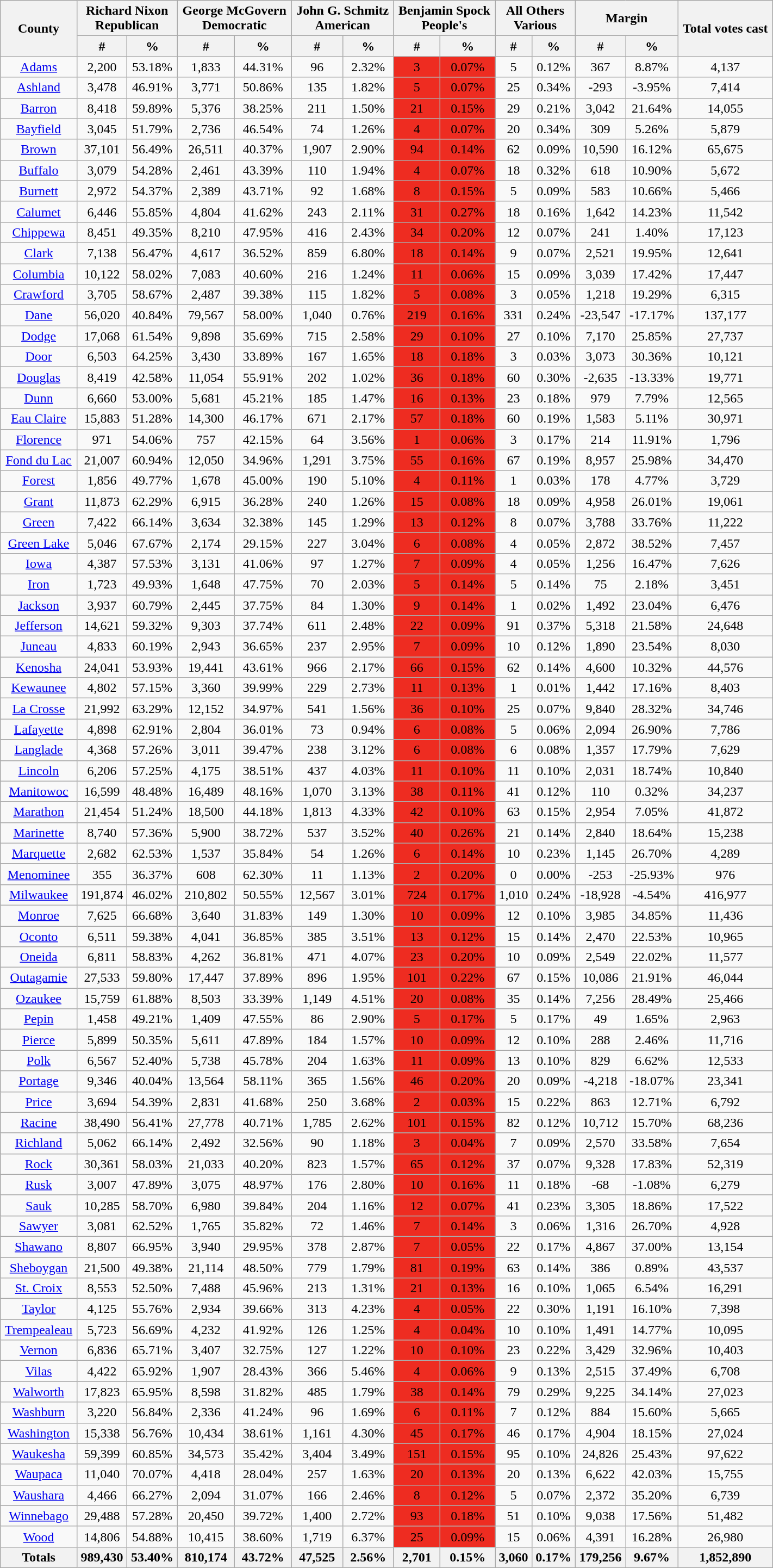<table width="75%" class="wikitable sortable" style="text-align:center">
<tr>
<th rowspan="2">County</th>
<th style="text-align:center;" colspan="2">Richard Nixon<br>Republican</th>
<th style="text-align:center;" colspan="2">George McGovern<br>Democratic</th>
<th style="text-align:center;" colspan="2">John G. Schmitz<br>American</th>
<th style="text-align:center;" colspan="2">Benjamin Spock<br>People's</th>
<th style="text-align:center;" colspan="2">All Others<br>Various</th>
<th style="text-align:center;" colspan="2">Margin</th>
<th style="text-align:center;" rowspan="2">Total votes cast</th>
</tr>
<tr>
<th style="text-align:center;" data-sort-type="number">#</th>
<th style="text-align:center;" data-sort-type="number">%</th>
<th style="text-align:center;" data-sort-type="number">#</th>
<th style="text-align:center;" data-sort-type="number">%</th>
<th style="text-align:center;" data-sort-type="number">#</th>
<th style="text-align:center;" data-sort-type="number">%</th>
<th style="text-align:center;" data-sort-type="number">#</th>
<th style="text-align:center;" data-sort-type="number">%</th>
<th style="text-align:center;" data-sort-type="number">#</th>
<th style="text-align:center;" data-sort-type="number">%</th>
<th style="text-align:center;" data-sort-type="number">#</th>
<th style="text-align:center;" data-sort-type="number">%</th>
</tr>
<tr style="text-align:center;">
<td><a href='#'>Adams</a></td>
<td>2,200</td>
<td>53.18%</td>
<td>1,833</td>
<td>44.31%</td>
<td>96</td>
<td>2.32%</td>
<td bgcolor="#EE2C21">3</td>
<td bgcolor="#EE2C21">0.07%</td>
<td>5</td>
<td>0.12%</td>
<td>367</td>
<td>8.87%</td>
<td>4,137</td>
</tr>
<tr style="text-align:center;">
<td><a href='#'>Ashland</a></td>
<td>3,478</td>
<td>46.91%</td>
<td>3,771</td>
<td>50.86%</td>
<td>135</td>
<td>1.82%</td>
<td bgcolor="#EE2C21">5</td>
<td bgcolor="#EE2C21">0.07%</td>
<td>25</td>
<td>0.34%</td>
<td>-293</td>
<td>-3.95%</td>
<td>7,414</td>
</tr>
<tr style="text-align:center;">
<td><a href='#'>Barron</a></td>
<td>8,418</td>
<td>59.89%</td>
<td>5,376</td>
<td>38.25%</td>
<td>211</td>
<td>1.50%</td>
<td bgcolor="#EE2C21">21</td>
<td bgcolor="#EE2C21">0.15%</td>
<td>29</td>
<td>0.21%</td>
<td>3,042</td>
<td>21.64%</td>
<td>14,055</td>
</tr>
<tr style="text-align:center;">
<td><a href='#'>Bayfield</a></td>
<td>3,045</td>
<td>51.79%</td>
<td>2,736</td>
<td>46.54%</td>
<td>74</td>
<td>1.26%</td>
<td bgcolor="#EE2C21">4</td>
<td bgcolor="#EE2C21">0.07%</td>
<td>20</td>
<td>0.34%</td>
<td>309</td>
<td>5.26%</td>
<td>5,879</td>
</tr>
<tr style="text-align:center;">
<td><a href='#'>Brown</a></td>
<td>37,101</td>
<td>56.49%</td>
<td>26,511</td>
<td>40.37%</td>
<td>1,907</td>
<td>2.90%</td>
<td bgcolor="#EE2C21">94</td>
<td bgcolor="#EE2C21">0.14%</td>
<td>62</td>
<td>0.09%</td>
<td>10,590</td>
<td>16.12%</td>
<td>65,675</td>
</tr>
<tr style="text-align:center;">
<td><a href='#'>Buffalo</a></td>
<td>3,079</td>
<td>54.28%</td>
<td>2,461</td>
<td>43.39%</td>
<td>110</td>
<td>1.94%</td>
<td bgcolor="#EE2C21">4</td>
<td bgcolor="#EE2C21">0.07%</td>
<td>18</td>
<td>0.32%</td>
<td>618</td>
<td>10.90%</td>
<td>5,672</td>
</tr>
<tr style="text-align:center;">
<td><a href='#'>Burnett</a></td>
<td>2,972</td>
<td>54.37%</td>
<td>2,389</td>
<td>43.71%</td>
<td>92</td>
<td>1.68%</td>
<td bgcolor="#EE2C21">8</td>
<td bgcolor="#EE2C21">0.15%</td>
<td>5</td>
<td>0.09%</td>
<td>583</td>
<td>10.66%</td>
<td>5,466</td>
</tr>
<tr style="text-align:center;">
<td><a href='#'>Calumet</a></td>
<td>6,446</td>
<td>55.85%</td>
<td>4,804</td>
<td>41.62%</td>
<td>243</td>
<td>2.11%</td>
<td bgcolor="#EE2C21">31</td>
<td bgcolor="#EE2C21">0.27%</td>
<td>18</td>
<td>0.16%</td>
<td>1,642</td>
<td>14.23%</td>
<td>11,542</td>
</tr>
<tr style="text-align:center;">
<td><a href='#'>Chippewa</a></td>
<td>8,451</td>
<td>49.35%</td>
<td>8,210</td>
<td>47.95%</td>
<td>416</td>
<td>2.43%</td>
<td bgcolor="#EE2C21">34</td>
<td bgcolor="#EE2C21">0.20%</td>
<td>12</td>
<td>0.07%</td>
<td>241</td>
<td>1.40%</td>
<td>17,123</td>
</tr>
<tr style="text-align:center;">
<td><a href='#'>Clark</a></td>
<td>7,138</td>
<td>56.47%</td>
<td>4,617</td>
<td>36.52%</td>
<td>859</td>
<td>6.80%</td>
<td bgcolor="#EE2C21">18</td>
<td bgcolor="#EE2C21">0.14%</td>
<td>9</td>
<td>0.07%</td>
<td>2,521</td>
<td>19.95%</td>
<td>12,641</td>
</tr>
<tr style="text-align:center;">
<td><a href='#'>Columbia</a></td>
<td>10,122</td>
<td>58.02%</td>
<td>7,083</td>
<td>40.60%</td>
<td>216</td>
<td>1.24%</td>
<td bgcolor="#EE2C21">11</td>
<td bgcolor="#EE2C21">0.06%</td>
<td>15</td>
<td>0.09%</td>
<td>3,039</td>
<td>17.42%</td>
<td>17,447</td>
</tr>
<tr style="text-align:center;">
<td><a href='#'>Crawford</a></td>
<td>3,705</td>
<td>58.67%</td>
<td>2,487</td>
<td>39.38%</td>
<td>115</td>
<td>1.82%</td>
<td bgcolor="#EE2C21">5</td>
<td bgcolor="#EE2C21">0.08%</td>
<td>3</td>
<td>0.05%</td>
<td>1,218</td>
<td>19.29%</td>
<td>6,315</td>
</tr>
<tr style="text-align:center;">
<td><a href='#'>Dane</a></td>
<td>56,020</td>
<td>40.84%</td>
<td>79,567</td>
<td>58.00%</td>
<td>1,040</td>
<td>0.76%</td>
<td bgcolor="#EE2C21">219</td>
<td bgcolor="#EE2C21">0.16%</td>
<td>331</td>
<td>0.24%</td>
<td>-23,547</td>
<td>-17.17%</td>
<td>137,177</td>
</tr>
<tr style="text-align:center;">
<td><a href='#'>Dodge</a></td>
<td>17,068</td>
<td>61.54%</td>
<td>9,898</td>
<td>35.69%</td>
<td>715</td>
<td>2.58%</td>
<td bgcolor="#EE2C21">29</td>
<td bgcolor="#EE2C21">0.10%</td>
<td>27</td>
<td>0.10%</td>
<td>7,170</td>
<td>25.85%</td>
<td>27,737</td>
</tr>
<tr style="text-align:center;">
<td><a href='#'>Door</a></td>
<td>6,503</td>
<td>64.25%</td>
<td>3,430</td>
<td>33.89%</td>
<td>167</td>
<td>1.65%</td>
<td bgcolor="#EE2C21">18</td>
<td bgcolor="#EE2C21">0.18%</td>
<td>3</td>
<td>0.03%</td>
<td>3,073</td>
<td>30.36%</td>
<td>10,121</td>
</tr>
<tr style="text-align:center;">
<td><a href='#'>Douglas</a></td>
<td>8,419</td>
<td>42.58%</td>
<td>11,054</td>
<td>55.91%</td>
<td>202</td>
<td>1.02%</td>
<td bgcolor="#EE2C21">36</td>
<td bgcolor="#EE2C21">0.18%</td>
<td>60</td>
<td>0.30%</td>
<td>-2,635</td>
<td>-13.33%</td>
<td>19,771</td>
</tr>
<tr style="text-align:center;">
<td><a href='#'>Dunn</a></td>
<td>6,660</td>
<td>53.00%</td>
<td>5,681</td>
<td>45.21%</td>
<td>185</td>
<td>1.47%</td>
<td bgcolor="#EE2C21">16</td>
<td bgcolor="#EE2C21">0.13%</td>
<td>23</td>
<td>0.18%</td>
<td>979</td>
<td>7.79%</td>
<td>12,565</td>
</tr>
<tr style="text-align:center;">
<td><a href='#'>Eau Claire</a></td>
<td>15,883</td>
<td>51.28%</td>
<td>14,300</td>
<td>46.17%</td>
<td>671</td>
<td>2.17%</td>
<td bgcolor="#EE2C21">57</td>
<td bgcolor="#EE2C21">0.18%</td>
<td>60</td>
<td>0.19%</td>
<td>1,583</td>
<td>5.11%</td>
<td>30,971</td>
</tr>
<tr style="text-align:center;">
<td><a href='#'>Florence</a></td>
<td>971</td>
<td>54.06%</td>
<td>757</td>
<td>42.15%</td>
<td>64</td>
<td>3.56%</td>
<td bgcolor="#EE2C21">1</td>
<td bgcolor="#EE2C21">0.06%</td>
<td>3</td>
<td>0.17%</td>
<td>214</td>
<td>11.91%</td>
<td>1,796</td>
</tr>
<tr style="text-align:center;">
<td><a href='#'>Fond du Lac</a></td>
<td>21,007</td>
<td>60.94%</td>
<td>12,050</td>
<td>34.96%</td>
<td>1,291</td>
<td>3.75%</td>
<td bgcolor="#EE2C21">55</td>
<td bgcolor="#EE2C21">0.16%</td>
<td>67</td>
<td>0.19%</td>
<td>8,957</td>
<td>25.98%</td>
<td>34,470</td>
</tr>
<tr style="text-align:center;">
<td><a href='#'>Forest</a></td>
<td>1,856</td>
<td>49.77%</td>
<td>1,678</td>
<td>45.00%</td>
<td>190</td>
<td>5.10%</td>
<td bgcolor="#EE2C21">4</td>
<td bgcolor="#EE2C21">0.11%</td>
<td>1</td>
<td>0.03%</td>
<td>178</td>
<td>4.77%</td>
<td>3,729</td>
</tr>
<tr style="text-align:center;">
<td><a href='#'>Grant</a></td>
<td>11,873</td>
<td>62.29%</td>
<td>6,915</td>
<td>36.28%</td>
<td>240</td>
<td>1.26%</td>
<td bgcolor="#EE2C21">15</td>
<td bgcolor="#EE2C21">0.08%</td>
<td>18</td>
<td>0.09%</td>
<td>4,958</td>
<td>26.01%</td>
<td>19,061</td>
</tr>
<tr style="text-align:center;">
<td><a href='#'>Green</a></td>
<td>7,422</td>
<td>66.14%</td>
<td>3,634</td>
<td>32.38%</td>
<td>145</td>
<td>1.29%</td>
<td bgcolor="#EE2C21">13</td>
<td bgcolor="#EE2C21">0.12%</td>
<td>8</td>
<td>0.07%</td>
<td>3,788</td>
<td>33.76%</td>
<td>11,222</td>
</tr>
<tr style="text-align:center;">
<td><a href='#'>Green Lake</a></td>
<td>5,046</td>
<td>67.67%</td>
<td>2,174</td>
<td>29.15%</td>
<td>227</td>
<td>3.04%</td>
<td bgcolor="#EE2C21">6</td>
<td bgcolor="#EE2C21">0.08%</td>
<td>4</td>
<td>0.05%</td>
<td>2,872</td>
<td>38.52%</td>
<td>7,457</td>
</tr>
<tr style="text-align:center;">
<td><a href='#'>Iowa</a></td>
<td>4,387</td>
<td>57.53%</td>
<td>3,131</td>
<td>41.06%</td>
<td>97</td>
<td>1.27%</td>
<td bgcolor="#EE2C21">7</td>
<td bgcolor="#EE2C21">0.09%</td>
<td>4</td>
<td>0.05%</td>
<td>1,256</td>
<td>16.47%</td>
<td>7,626</td>
</tr>
<tr style="text-align:center;">
<td><a href='#'>Iron</a></td>
<td>1,723</td>
<td>49.93%</td>
<td>1,648</td>
<td>47.75%</td>
<td>70</td>
<td>2.03%</td>
<td bgcolor="#EE2C21">5</td>
<td bgcolor="#EE2C21">0.14%</td>
<td>5</td>
<td>0.14%</td>
<td>75</td>
<td>2.18%</td>
<td>3,451</td>
</tr>
<tr style="text-align:center;">
<td><a href='#'>Jackson</a></td>
<td>3,937</td>
<td>60.79%</td>
<td>2,445</td>
<td>37.75%</td>
<td>84</td>
<td>1.30%</td>
<td bgcolor="#EE2C21">9</td>
<td bgcolor="#EE2C21">0.14%</td>
<td>1</td>
<td>0.02%</td>
<td>1,492</td>
<td>23.04%</td>
<td>6,476</td>
</tr>
<tr style="text-align:center;">
<td><a href='#'>Jefferson</a></td>
<td>14,621</td>
<td>59.32%</td>
<td>9,303</td>
<td>37.74%</td>
<td>611</td>
<td>2.48%</td>
<td bgcolor="#EE2C21">22</td>
<td bgcolor="#EE2C21">0.09%</td>
<td>91</td>
<td>0.37%</td>
<td>5,318</td>
<td>21.58%</td>
<td>24,648</td>
</tr>
<tr style="text-align:center;">
<td><a href='#'>Juneau</a></td>
<td>4,833</td>
<td>60.19%</td>
<td>2,943</td>
<td>36.65%</td>
<td>237</td>
<td>2.95%</td>
<td bgcolor="#EE2C21">7</td>
<td bgcolor="#EE2C21">0.09%</td>
<td>10</td>
<td>0.12%</td>
<td>1,890</td>
<td>23.54%</td>
<td>8,030</td>
</tr>
<tr style="text-align:center;">
<td><a href='#'>Kenosha</a></td>
<td>24,041</td>
<td>53.93%</td>
<td>19,441</td>
<td>43.61%</td>
<td>966</td>
<td>2.17%</td>
<td bgcolor="#EE2C21">66</td>
<td bgcolor="#EE2C21">0.15%</td>
<td>62</td>
<td>0.14%</td>
<td>4,600</td>
<td>10.32%</td>
<td>44,576</td>
</tr>
<tr style="text-align:center;">
<td><a href='#'>Kewaunee</a></td>
<td>4,802</td>
<td>57.15%</td>
<td>3,360</td>
<td>39.99%</td>
<td>229</td>
<td>2.73%</td>
<td bgcolor="#EE2C21">11</td>
<td bgcolor="#EE2C21">0.13%</td>
<td>1</td>
<td>0.01%</td>
<td>1,442</td>
<td>17.16%</td>
<td>8,403</td>
</tr>
<tr style="text-align:center;">
<td><a href='#'>La Crosse</a></td>
<td>21,992</td>
<td>63.29%</td>
<td>12,152</td>
<td>34.97%</td>
<td>541</td>
<td>1.56%</td>
<td bgcolor="#EE2C21">36</td>
<td bgcolor="#EE2C21">0.10%</td>
<td>25</td>
<td>0.07%</td>
<td>9,840</td>
<td>28.32%</td>
<td>34,746</td>
</tr>
<tr style="text-align:center;">
<td><a href='#'>Lafayette</a></td>
<td>4,898</td>
<td>62.91%</td>
<td>2,804</td>
<td>36.01%</td>
<td>73</td>
<td>0.94%</td>
<td bgcolor="#EE2C21">6</td>
<td bgcolor="#EE2C21">0.08%</td>
<td>5</td>
<td>0.06%</td>
<td>2,094</td>
<td>26.90%</td>
<td>7,786</td>
</tr>
<tr style="text-align:center;">
<td><a href='#'>Langlade</a></td>
<td>4,368</td>
<td>57.26%</td>
<td>3,011</td>
<td>39.47%</td>
<td>238</td>
<td>3.12%</td>
<td bgcolor="#EE2C21">6</td>
<td bgcolor="#EE2C21">0.08%</td>
<td>6</td>
<td>0.08%</td>
<td>1,357</td>
<td>17.79%</td>
<td>7,629</td>
</tr>
<tr style="text-align:center;">
<td><a href='#'>Lincoln</a></td>
<td>6,206</td>
<td>57.25%</td>
<td>4,175</td>
<td>38.51%</td>
<td>437</td>
<td>4.03%</td>
<td bgcolor="#EE2C21">11</td>
<td bgcolor="#EE2C21">0.10%</td>
<td>11</td>
<td>0.10%</td>
<td>2,031</td>
<td>18.74%</td>
<td>10,840</td>
</tr>
<tr style="text-align:center;">
<td><a href='#'>Manitowoc</a></td>
<td>16,599</td>
<td>48.48%</td>
<td>16,489</td>
<td>48.16%</td>
<td>1,070</td>
<td>3.13%</td>
<td bgcolor="#EE2C21">38</td>
<td bgcolor="#EE2C21">0.11%</td>
<td>41</td>
<td>0.12%</td>
<td>110</td>
<td>0.32%</td>
<td>34,237</td>
</tr>
<tr style="text-align:center;">
<td><a href='#'>Marathon</a></td>
<td>21,454</td>
<td>51.24%</td>
<td>18,500</td>
<td>44.18%</td>
<td>1,813</td>
<td>4.33%</td>
<td bgcolor="#EE2C21">42</td>
<td bgcolor="#EE2C21">0.10%</td>
<td>63</td>
<td>0.15%</td>
<td>2,954</td>
<td>7.05%</td>
<td>41,872</td>
</tr>
<tr style="text-align:center;">
<td><a href='#'>Marinette</a></td>
<td>8,740</td>
<td>57.36%</td>
<td>5,900</td>
<td>38.72%</td>
<td>537</td>
<td>3.52%</td>
<td bgcolor="#EE2C21">40</td>
<td bgcolor="#EE2C21">0.26%</td>
<td>21</td>
<td>0.14%</td>
<td>2,840</td>
<td>18.64%</td>
<td>15,238</td>
</tr>
<tr style="text-align:center;">
<td><a href='#'>Marquette</a></td>
<td>2,682</td>
<td>62.53%</td>
<td>1,537</td>
<td>35.84%</td>
<td>54</td>
<td>1.26%</td>
<td bgcolor="#EE2C21">6</td>
<td bgcolor="#EE2C21">0.14%</td>
<td>10</td>
<td>0.23%</td>
<td>1,145</td>
<td>26.70%</td>
<td>4,289</td>
</tr>
<tr style="text-align:center;">
<td><a href='#'>Menominee</a></td>
<td>355</td>
<td>36.37%</td>
<td>608</td>
<td>62.30%</td>
<td>11</td>
<td>1.13%</td>
<td bgcolor="#EE2C21">2</td>
<td bgcolor="#EE2C21">0.20%</td>
<td>0</td>
<td>0.00%</td>
<td>-253</td>
<td>-25.93%</td>
<td>976</td>
</tr>
<tr style="text-align:center;">
<td><a href='#'>Milwaukee</a></td>
<td>191,874</td>
<td>46.02%</td>
<td>210,802</td>
<td>50.55%</td>
<td>12,567</td>
<td>3.01%</td>
<td bgcolor="#EE2C21">724</td>
<td bgcolor="#EE2C21">0.17%</td>
<td>1,010</td>
<td>0.24%</td>
<td>-18,928</td>
<td>-4.54%</td>
<td>416,977</td>
</tr>
<tr style="text-align:center;">
<td><a href='#'>Monroe</a></td>
<td>7,625</td>
<td>66.68%</td>
<td>3,640</td>
<td>31.83%</td>
<td>149</td>
<td>1.30%</td>
<td bgcolor="#EE2C21">10</td>
<td bgcolor="#EE2C21">0.09%</td>
<td>12</td>
<td>0.10%</td>
<td>3,985</td>
<td>34.85%</td>
<td>11,436</td>
</tr>
<tr style="text-align:center;">
<td><a href='#'>Oconto</a></td>
<td>6,511</td>
<td>59.38%</td>
<td>4,041</td>
<td>36.85%</td>
<td>385</td>
<td>3.51%</td>
<td bgcolor="#EE2C21">13</td>
<td bgcolor="#EE2C21">0.12%</td>
<td>15</td>
<td>0.14%</td>
<td>2,470</td>
<td>22.53%</td>
<td>10,965</td>
</tr>
<tr style="text-align:center;">
<td><a href='#'>Oneida</a></td>
<td>6,811</td>
<td>58.83%</td>
<td>4,262</td>
<td>36.81%</td>
<td>471</td>
<td>4.07%</td>
<td bgcolor="#EE2C21">23</td>
<td bgcolor="#EE2C21">0.20%</td>
<td>10</td>
<td>0.09%</td>
<td>2,549</td>
<td>22.02%</td>
<td>11,577</td>
</tr>
<tr style="text-align:center;">
<td><a href='#'>Outagamie</a></td>
<td>27,533</td>
<td>59.80%</td>
<td>17,447</td>
<td>37.89%</td>
<td>896</td>
<td>1.95%</td>
<td bgcolor="#EE2C21">101</td>
<td bgcolor="#EE2C21">0.22%</td>
<td>67</td>
<td>0.15%</td>
<td>10,086</td>
<td>21.91%</td>
<td>46,044</td>
</tr>
<tr style="text-align:center;">
<td><a href='#'>Ozaukee</a></td>
<td>15,759</td>
<td>61.88%</td>
<td>8,503</td>
<td>33.39%</td>
<td>1,149</td>
<td>4.51%</td>
<td bgcolor="#EE2C21">20</td>
<td bgcolor="#EE2C21">0.08%</td>
<td>35</td>
<td>0.14%</td>
<td>7,256</td>
<td>28.49%</td>
<td>25,466</td>
</tr>
<tr style="text-align:center;">
<td><a href='#'>Pepin</a></td>
<td>1,458</td>
<td>49.21%</td>
<td>1,409</td>
<td>47.55%</td>
<td>86</td>
<td>2.90%</td>
<td bgcolor="#EE2C21">5</td>
<td bgcolor="#EE2C21">0.17%</td>
<td>5</td>
<td>0.17%</td>
<td>49</td>
<td>1.65%</td>
<td>2,963</td>
</tr>
<tr style="text-align:center;">
<td><a href='#'>Pierce</a></td>
<td>5,899</td>
<td>50.35%</td>
<td>5,611</td>
<td>47.89%</td>
<td>184</td>
<td>1.57%</td>
<td bgcolor="#EE2C21">10</td>
<td bgcolor="#EE2C21">0.09%</td>
<td>12</td>
<td>0.10%</td>
<td>288</td>
<td>2.46%</td>
<td>11,716</td>
</tr>
<tr style="text-align:center;">
<td><a href='#'>Polk</a></td>
<td>6,567</td>
<td>52.40%</td>
<td>5,738</td>
<td>45.78%</td>
<td>204</td>
<td>1.63%</td>
<td bgcolor="#EE2C21">11</td>
<td bgcolor="#EE2C21">0.09%</td>
<td>13</td>
<td>0.10%</td>
<td>829</td>
<td>6.62%</td>
<td>12,533</td>
</tr>
<tr style="text-align:center;">
<td><a href='#'>Portage</a></td>
<td>9,346</td>
<td>40.04%</td>
<td>13,564</td>
<td>58.11%</td>
<td>365</td>
<td>1.56%</td>
<td bgcolor="#EE2C21">46</td>
<td bgcolor="#EE2C21">0.20%</td>
<td>20</td>
<td>0.09%</td>
<td>-4,218</td>
<td>-18.07%</td>
<td>23,341</td>
</tr>
<tr style="text-align:center;">
<td><a href='#'>Price</a></td>
<td>3,694</td>
<td>54.39%</td>
<td>2,831</td>
<td>41.68%</td>
<td>250</td>
<td>3.68%</td>
<td bgcolor="#EE2C21">2</td>
<td bgcolor="#EE2C21">0.03%</td>
<td>15</td>
<td>0.22%</td>
<td>863</td>
<td>12.71%</td>
<td>6,792</td>
</tr>
<tr style="text-align:center;">
<td><a href='#'>Racine</a></td>
<td>38,490</td>
<td>56.41%</td>
<td>27,778</td>
<td>40.71%</td>
<td>1,785</td>
<td>2.62%</td>
<td bgcolor="#EE2C21">101</td>
<td bgcolor="#EE2C21">0.15%</td>
<td>82</td>
<td>0.12%</td>
<td>10,712</td>
<td>15.70%</td>
<td>68,236</td>
</tr>
<tr style="text-align:center;">
<td><a href='#'>Richland</a></td>
<td>5,062</td>
<td>66.14%</td>
<td>2,492</td>
<td>32.56%</td>
<td>90</td>
<td>1.18%</td>
<td bgcolor="#EE2C21">3</td>
<td bgcolor="#EE2C21">0.04%</td>
<td>7</td>
<td>0.09%</td>
<td>2,570</td>
<td>33.58%</td>
<td>7,654</td>
</tr>
<tr style="text-align:center;">
<td><a href='#'>Rock</a></td>
<td>30,361</td>
<td>58.03%</td>
<td>21,033</td>
<td>40.20%</td>
<td>823</td>
<td>1.57%</td>
<td bgcolor="#EE2C21">65</td>
<td bgcolor="#EE2C21">0.12%</td>
<td>37</td>
<td>0.07%</td>
<td>9,328</td>
<td>17.83%</td>
<td>52,319</td>
</tr>
<tr style="text-align:center;">
<td><a href='#'>Rusk</a></td>
<td>3,007</td>
<td>47.89%</td>
<td>3,075</td>
<td>48.97%</td>
<td>176</td>
<td>2.80%</td>
<td bgcolor="#EE2C21">10</td>
<td bgcolor="#EE2C21">0.16%</td>
<td>11</td>
<td>0.18%</td>
<td>-68</td>
<td>-1.08%</td>
<td>6,279</td>
</tr>
<tr style="text-align:center;">
<td><a href='#'>Sauk</a></td>
<td>10,285</td>
<td>58.70%</td>
<td>6,980</td>
<td>39.84%</td>
<td>204</td>
<td>1.16%</td>
<td bgcolor="#EE2C21">12</td>
<td bgcolor="#EE2C21">0.07%</td>
<td>41</td>
<td>0.23%</td>
<td>3,305</td>
<td>18.86%</td>
<td>17,522</td>
</tr>
<tr style="text-align:center;">
<td><a href='#'>Sawyer</a></td>
<td>3,081</td>
<td>62.52%</td>
<td>1,765</td>
<td>35.82%</td>
<td>72</td>
<td>1.46%</td>
<td bgcolor="#EE2C21">7</td>
<td bgcolor="#EE2C21">0.14%</td>
<td>3</td>
<td>0.06%</td>
<td>1,316</td>
<td>26.70%</td>
<td>4,928</td>
</tr>
<tr style="text-align:center;">
<td><a href='#'>Shawano</a></td>
<td>8,807</td>
<td>66.95%</td>
<td>3,940</td>
<td>29.95%</td>
<td>378</td>
<td>2.87%</td>
<td bgcolor="#EE2C21">7</td>
<td bgcolor="#EE2C21">0.05%</td>
<td>22</td>
<td>0.17%</td>
<td>4,867</td>
<td>37.00%</td>
<td>13,154</td>
</tr>
<tr style="text-align:center;">
<td><a href='#'>Sheboygan</a></td>
<td>21,500</td>
<td>49.38%</td>
<td>21,114</td>
<td>48.50%</td>
<td>779</td>
<td>1.79%</td>
<td bgcolor="#EE2C21">81</td>
<td bgcolor="#EE2C21">0.19%</td>
<td>63</td>
<td>0.14%</td>
<td>386</td>
<td>0.89%</td>
<td>43,537</td>
</tr>
<tr style="text-align:center;">
<td><a href='#'>St. Croix</a></td>
<td>8,553</td>
<td>52.50%</td>
<td>7,488</td>
<td>45.96%</td>
<td>213</td>
<td>1.31%</td>
<td bgcolor="#EE2C21">21</td>
<td bgcolor="#EE2C21">0.13%</td>
<td>16</td>
<td>0.10%</td>
<td>1,065</td>
<td>6.54%</td>
<td>16,291</td>
</tr>
<tr style="text-align:center;">
<td><a href='#'>Taylor</a></td>
<td>4,125</td>
<td>55.76%</td>
<td>2,934</td>
<td>39.66%</td>
<td>313</td>
<td>4.23%</td>
<td bgcolor="#EE2C21">4</td>
<td bgcolor="#EE2C21">0.05%</td>
<td>22</td>
<td>0.30%</td>
<td>1,191</td>
<td>16.10%</td>
<td>7,398</td>
</tr>
<tr style="text-align:center;">
<td><a href='#'>Trempealeau</a></td>
<td>5,723</td>
<td>56.69%</td>
<td>4,232</td>
<td>41.92%</td>
<td>126</td>
<td>1.25%</td>
<td bgcolor="#EE2C21">4</td>
<td bgcolor="#EE2C21">0.04%</td>
<td>10</td>
<td>0.10%</td>
<td>1,491</td>
<td>14.77%</td>
<td>10,095</td>
</tr>
<tr style="text-align:center;">
<td><a href='#'>Vernon</a></td>
<td>6,836</td>
<td>65.71%</td>
<td>3,407</td>
<td>32.75%</td>
<td>127</td>
<td>1.22%</td>
<td bgcolor="#EE2C21">10</td>
<td bgcolor="#EE2C21">0.10%</td>
<td>23</td>
<td>0.22%</td>
<td>3,429</td>
<td>32.96%</td>
<td>10,403</td>
</tr>
<tr style="text-align:center;">
<td><a href='#'>Vilas</a></td>
<td>4,422</td>
<td>65.92%</td>
<td>1,907</td>
<td>28.43%</td>
<td>366</td>
<td>5.46%</td>
<td bgcolor="#EE2C21">4</td>
<td bgcolor="#EE2C21">0.06%</td>
<td>9</td>
<td>0.13%</td>
<td>2,515</td>
<td>37.49%</td>
<td>6,708</td>
</tr>
<tr style="text-align:center;">
<td><a href='#'>Walworth</a></td>
<td>17,823</td>
<td>65.95%</td>
<td>8,598</td>
<td>31.82%</td>
<td>485</td>
<td>1.79%</td>
<td bgcolor="#EE2C21">38</td>
<td bgcolor="#EE2C21">0.14%</td>
<td>79</td>
<td>0.29%</td>
<td>9,225</td>
<td>34.14%</td>
<td>27,023</td>
</tr>
<tr style="text-align:center;">
<td><a href='#'>Washburn</a></td>
<td>3,220</td>
<td>56.84%</td>
<td>2,336</td>
<td>41.24%</td>
<td>96</td>
<td>1.69%</td>
<td bgcolor="#EE2C21">6</td>
<td bgcolor="#EE2C21">0.11%</td>
<td>7</td>
<td>0.12%</td>
<td>884</td>
<td>15.60%</td>
<td>5,665</td>
</tr>
<tr style="text-align:center;">
<td><a href='#'>Washington</a></td>
<td>15,338</td>
<td>56.76%</td>
<td>10,434</td>
<td>38.61%</td>
<td>1,161</td>
<td>4.30%</td>
<td bgcolor="#EE2C21">45</td>
<td bgcolor="#EE2C21">0.17%</td>
<td>46</td>
<td>0.17%</td>
<td>4,904</td>
<td>18.15%</td>
<td>27,024</td>
</tr>
<tr style="text-align:center;">
<td><a href='#'>Waukesha</a></td>
<td>59,399</td>
<td>60.85%</td>
<td>34,573</td>
<td>35.42%</td>
<td>3,404</td>
<td>3.49%</td>
<td bgcolor="#EE2C21">151</td>
<td bgcolor="#EE2C21">0.15%</td>
<td>95</td>
<td>0.10%</td>
<td>24,826</td>
<td>25.43%</td>
<td>97,622</td>
</tr>
<tr style="text-align:center;">
<td><a href='#'>Waupaca</a></td>
<td>11,040</td>
<td>70.07%</td>
<td>4,418</td>
<td>28.04%</td>
<td>257</td>
<td>1.63%</td>
<td bgcolor="#EE2C21">20</td>
<td bgcolor="#EE2C21">0.13%</td>
<td>20</td>
<td>0.13%</td>
<td>6,622</td>
<td>42.03%</td>
<td>15,755</td>
</tr>
<tr style="text-align:center;">
<td><a href='#'>Waushara</a></td>
<td>4,466</td>
<td>66.27%</td>
<td>2,094</td>
<td>31.07%</td>
<td>166</td>
<td>2.46%</td>
<td bgcolor="#EE2C21">8</td>
<td bgcolor="#EE2C21">0.12%</td>
<td>5</td>
<td>0.07%</td>
<td>2,372</td>
<td>35.20%</td>
<td>6,739</td>
</tr>
<tr style="text-align:center;">
<td><a href='#'>Winnebago</a></td>
<td>29,488</td>
<td>57.28%</td>
<td>20,450</td>
<td>39.72%</td>
<td>1,400</td>
<td>2.72%</td>
<td bgcolor="#EE2C21">93</td>
<td bgcolor="#EE2C21">0.18%</td>
<td>51</td>
<td>0.10%</td>
<td>9,038</td>
<td>17.56%</td>
<td>51,482</td>
</tr>
<tr style="text-align:center;">
<td><a href='#'>Wood</a></td>
<td>14,806</td>
<td>54.88%</td>
<td>10,415</td>
<td>38.60%</td>
<td>1,719</td>
<td>6.37%</td>
<td bgcolor="#EE2C21">25</td>
<td bgcolor="#EE2C21">0.09%</td>
<td>15</td>
<td>0.06%</td>
<td>4,391</td>
<td>16.28%</td>
<td>26,980</td>
</tr>
<tr style="text-align:center;">
<th>Totals</th>
<th>989,430</th>
<th>53.40%</th>
<th>810,174</th>
<th>43.72%</th>
<th>47,525</th>
<th>2.56%</th>
<th>2,701</th>
<th>0.15%</th>
<th>3,060</th>
<th>0.17%</th>
<th>179,256</th>
<th>9.67%</th>
<th>1,852,890</th>
</tr>
</table>
